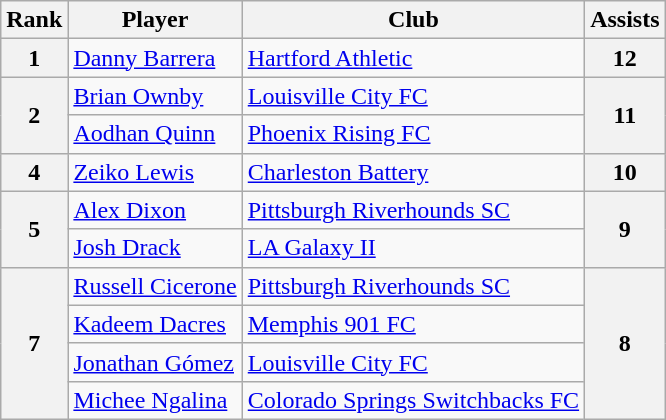<table class="wikitable">
<tr>
<th>Rank</th>
<th>Player</th>
<th>Club</th>
<th>Assists</th>
</tr>
<tr>
<th rowspan=1>1</th>
<td> <a href='#'>Danny Barrera</a></td>
<td><a href='#'>Hartford Athletic</a></td>
<th rowspan=1>12</th>
</tr>
<tr>
<th rowspan=2>2</th>
<td> <a href='#'>Brian Ownby</a></td>
<td><a href='#'>Louisville City FC</a></td>
<th rowspan=2>11</th>
</tr>
<tr>
<td> <a href='#'>Aodhan Quinn</a></td>
<td><a href='#'>Phoenix Rising FC</a></td>
</tr>
<tr>
<th rowspan=1>4</th>
<td> <a href='#'>Zeiko Lewis</a></td>
<td><a href='#'>Charleston Battery</a></td>
<th rowspan=1>10</th>
</tr>
<tr>
<th rowspan=2>5</th>
<td> <a href='#'>Alex Dixon</a></td>
<td><a href='#'>Pittsburgh Riverhounds SC</a></td>
<th rowspan=2>9</th>
</tr>
<tr>
<td> <a href='#'>Josh Drack</a></td>
<td><a href='#'>LA Galaxy II</a></td>
</tr>
<tr>
<th rowspan=4>7</th>
<td> <a href='#'>Russell Cicerone</a></td>
<td><a href='#'>Pittsburgh Riverhounds SC</a></td>
<th rowspan=4>8</th>
</tr>
<tr>
<td> <a href='#'>Kadeem Dacres</a></td>
<td><a href='#'>Memphis 901 FC</a></td>
</tr>
<tr>
<td> <a href='#'>Jonathan Gómez</a></td>
<td><a href='#'>Louisville City FC</a></td>
</tr>
<tr>
<td> <a href='#'>Michee Ngalina</a></td>
<td><a href='#'>Colorado Springs Switchbacks FC</a><br></td>
</tr>
</table>
